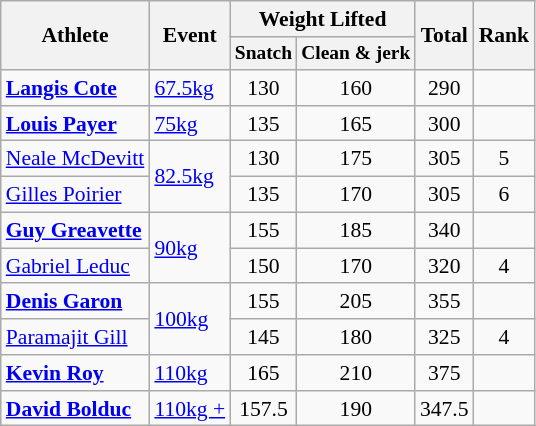<table class="wikitable" style="font-size:90%; text-align:center">
<tr>
<th rowspan=2>Athlete</th>
<th rowspan=2>Event</th>
<th colspan="2">Weight Lifted</th>
<th rowspan="2">Total</th>
<th rowspan="2">Rank</th>
</tr>
<tr style="font-size:90%">
<th>Snatch</th>
<th>Clean & jerk</th>
</tr>
<tr align=center>
<td align=left><strong><a href='#'>Langis Cote</a></strong></td>
<td align=left><a href='#'>67.5kg</a></td>
<td>130</td>
<td>160</td>
<td>290</td>
<td></td>
</tr>
<tr align=center>
<td align=left><strong><a href='#'>Louis Payer</a></strong></td>
<td align=left><a href='#'>75kg</a></td>
<td>135</td>
<td>165</td>
<td>300</td>
<td></td>
</tr>
<tr align=center>
<td align=left><a href='#'>Neale McDevitt</a></td>
<td align=left rowspan=2><a href='#'>82.5kg</a></td>
<td>130</td>
<td>175</td>
<td>305</td>
<td>5</td>
</tr>
<tr align=center>
<td align=left><a href='#'>Gilles Poirier</a></td>
<td>135</td>
<td>170</td>
<td>305</td>
<td>6</td>
</tr>
<tr align=center>
<td align=left><strong><a href='#'>Guy Greavette</a></strong></td>
<td align=left rowspan=2><a href='#'>90kg</a></td>
<td>155</td>
<td>185</td>
<td>340</td>
<td></td>
</tr>
<tr align=center>
<td align=left><a href='#'>Gabriel Leduc</a></td>
<td>150</td>
<td>170</td>
<td>320</td>
<td>4</td>
</tr>
<tr align=center>
<td align=left><strong><a href='#'>Denis Garon</a></strong></td>
<td align=left rowspan=2><a href='#'>100kg</a></td>
<td>155</td>
<td>205</td>
<td>355</td>
<td></td>
</tr>
<tr align=center>
<td align=left><a href='#'>Paramajit Gill</a></td>
<td>145</td>
<td>180</td>
<td>325</td>
<td>4</td>
</tr>
<tr align=center>
<td align=left><strong><a href='#'>Kevin Roy</a></strong></td>
<td align=left><a href='#'>110kg</a></td>
<td>165</td>
<td>210</td>
<td>375</td>
<td></td>
</tr>
<tr align=center>
<td align=left><strong><a href='#'>David Bolduc</a></strong></td>
<td align=left><a href='#'>110kg +</a></td>
<td>157.5</td>
<td>190</td>
<td>347.5</td>
<td></td>
</tr>
</table>
